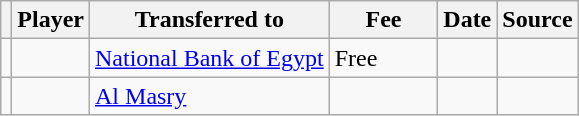<table class="wikitable plainrowheaders sortable">
<tr>
<th></th>
<th scope="col">Player</th>
<th>Transferred to</th>
<th style="width: 65px;">Fee</th>
<th scope="col">Date</th>
<th scope="col">Source</th>
</tr>
<tr>
<td align="center"></td>
<td></td>
<td> <a href='#'>National Bank of Egypt</a></td>
<td>Free</td>
<td></td>
<td></td>
</tr>
<tr>
<td align="center"></td>
<td></td>
<td> <a href='#'>Al Masry</a></td>
<td></td>
<td></td>
<td></td>
</tr>
</table>
